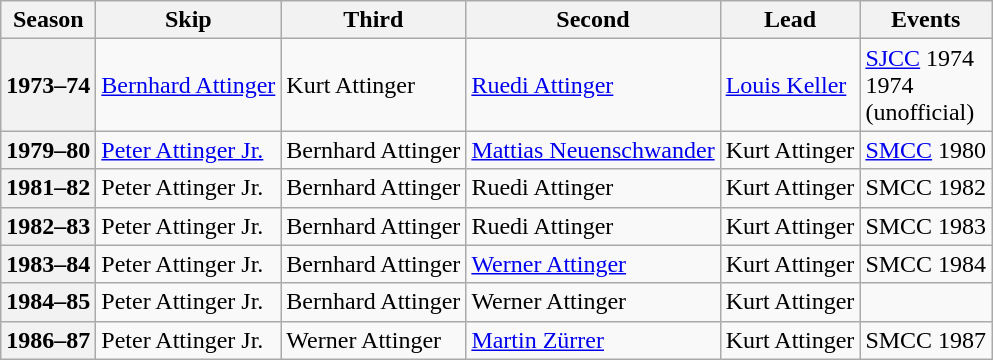<table class="wikitable">
<tr>
<th scope="col">Season</th>
<th scope="col">Skip</th>
<th scope="col">Third</th>
<th scope="col">Second</th>
<th scope="col">Lead</th>
<th scope="col">Events</th>
</tr>
<tr>
<th scope="row">1973–74</th>
<td><a href='#'>Bernhard Attinger</a></td>
<td>Kurt Attinger</td>
<td><a href='#'>Ruedi Attinger</a></td>
<td><a href='#'>Louis Keller</a></td>
<td><a href='#'>SJCC</a> 1974 <br> 1974 <br>(unofficial)</td>
</tr>
<tr>
<th scope="row">1979–80</th>
<td><a href='#'>Peter Attinger Jr.</a></td>
<td>Bernhard Attinger</td>
<td><a href='#'>Mattias Neuenschwander</a></td>
<td>Kurt Attinger</td>
<td><a href='#'>SMCC</a> 1980 </td>
</tr>
<tr>
<th scope="row">1981–82</th>
<td>Peter Attinger Jr.</td>
<td>Bernhard Attinger</td>
<td>Ruedi Attinger</td>
<td>Kurt Attinger</td>
<td>SMCC 1982 </td>
</tr>
<tr>
<th scope="row">1982–83</th>
<td>Peter Attinger Jr.</td>
<td>Bernhard Attinger</td>
<td>Ruedi Attinger</td>
<td>Kurt Attinger</td>
<td>SMCC 1983 </td>
</tr>
<tr>
<th scope="row">1983–84</th>
<td>Peter Attinger Jr.</td>
<td>Bernhard Attinger</td>
<td><a href='#'>Werner Attinger</a></td>
<td>Kurt Attinger</td>
<td>SMCC 1984 <br> </td>
</tr>
<tr>
<th scope="row">1984–85</th>
<td>Peter Attinger Jr.</td>
<td>Bernhard Attinger</td>
<td>Werner Attinger</td>
<td>Kurt Attinger</td>
<td> </td>
</tr>
<tr>
<th scope="row">1986–87</th>
<td>Peter Attinger Jr.</td>
<td>Werner Attinger</td>
<td><a href='#'>Martin Zürrer</a></td>
<td>Kurt Attinger</td>
<td>SMCC 1987 </td>
</tr>
</table>
